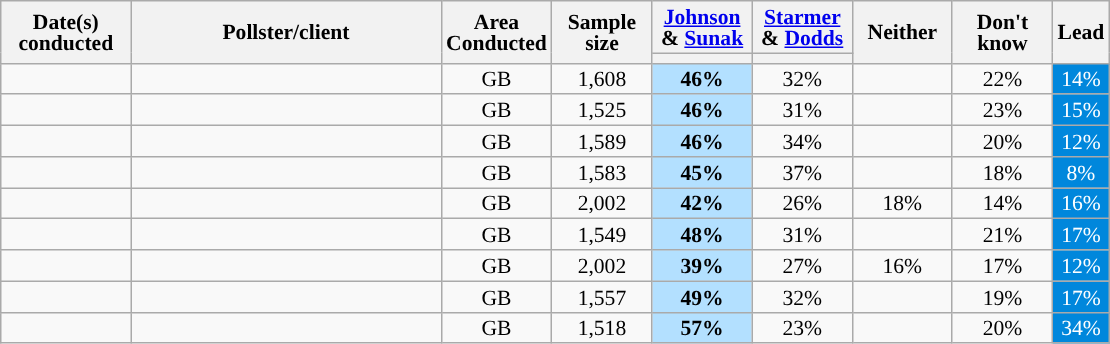<table class="wikitable collapsible sortable mw-datatable" style="text-align:center;font-size:90%;line-height:14px">
<tr>
<th style="width:80px;" rowspan="2">Date(s)<br>conducted</th>
<th style="width:200px;" rowspan="2">Pollster/client</th>
<th style="width:60px;" rowspan="2">Area Conducted</th>
<th style="width:60px;" rowspan="2">Sample size</th>
<th style="width:60px;" class="unsortable"><a href='#'>Johnson</a> & <a href='#'>Sunak</a></th>
<th style="width:60px;" class="unsortable"><a href='#'>Starmer</a> & <a href='#'>Dodds</a></th>
<th style="width:60px;" rowspan="2" class="unsortable">Neither</th>
<th style="width:60px;" rowspan="2" class="unsortable">Don't know</th>
<th class="unsortable" style="width:20px;" rowspan="2">Lead</th>
</tr>
<tr>
<th class="unsortable" style="color:inherit;background:"></th>
<th class="unsortable" style="color:inherit;background:"></th>
</tr>
<tr>
<td></td>
<td></td>
<td>GB</td>
<td>1,608</td>
<td style="background:#B3E0FF"><strong>46%</strong></td>
<td>32%</td>
<td></td>
<td>22%</td>
<td style="background:#0087DC; color:white;">14%</td>
</tr>
<tr>
<td></td>
<td></td>
<td>GB</td>
<td>1,525</td>
<td style="background:#B3E0FF"><strong>46%</strong></td>
<td>31%</td>
<td></td>
<td>23%</td>
<td style="background:#0087DC; color:white;">15%</td>
</tr>
<tr>
<td></td>
<td></td>
<td>GB</td>
<td>1,589</td>
<td style="background:#B3E0FF"><strong>46%</strong></td>
<td>34%</td>
<td></td>
<td>20%</td>
<td style="background:#0087DC; color:white;">12%</td>
</tr>
<tr>
<td></td>
<td></td>
<td>GB</td>
<td>1,583</td>
<td style="background:#B3E0FF"><strong>45%</strong></td>
<td>37%</td>
<td></td>
<td>18%</td>
<td style="background:#0087DC; color:white;">8%</td>
</tr>
<tr>
<td></td>
<td></td>
<td>GB</td>
<td>2,002</td>
<td style="background:#B3E0FF"><strong>42%</strong></td>
<td>26%</td>
<td>18%</td>
<td>14%</td>
<td style="background:#0087DC; color:white;">16%</td>
</tr>
<tr>
<td></td>
<td></td>
<td>GB</td>
<td>1,549</td>
<td style="background:#B3E0FF"><strong>48%</strong></td>
<td>31%</td>
<td></td>
<td>21%</td>
<td style="background:#0087DC; color:white;">17%</td>
</tr>
<tr>
<td></td>
<td></td>
<td>GB</td>
<td>2,002</td>
<td style="background:#B3E0FF"><strong>39%</strong></td>
<td>27%</td>
<td>16%</td>
<td>17%</td>
<td style="background:#0087DC; color:white;">12%</td>
</tr>
<tr>
<td></td>
<td></td>
<td>GB</td>
<td>1,557</td>
<td style="background:#B3E0FF"><strong>49%</strong></td>
<td>32%</td>
<td></td>
<td>19%</td>
<td style="background:#0087DC; color:white;">17%</td>
</tr>
<tr>
<td></td>
<td></td>
<td>GB</td>
<td>1,518</td>
<td style="background:#B3E0FF"><strong>57%</strong></td>
<td>23%</td>
<td></td>
<td>20%</td>
<td style="background:#0087DC; color:white;">34%</td>
</tr>
</table>
